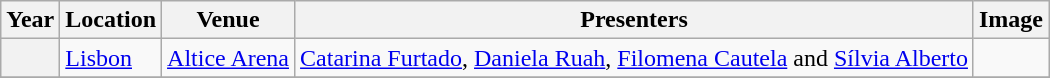<table class="wikitable plainrowheaders">
<tr>
<th>Year</th>
<th>Location</th>
<th>Venue</th>
<th>Presenters</th>
<th>Image</th>
</tr>
<tr>
<th scope="row"></th>
<td><a href='#'>Lisbon</a></td>
<td><a href='#'>Altice Arena</a></td>
<td><a href='#'>Catarina Furtado</a>, <a href='#'>Daniela Ruah</a>, <a href='#'>Filomena Cautela</a> and <a href='#'>Sílvia Alberto</a></td>
<td></td>
</tr>
<tr>
</tr>
</table>
